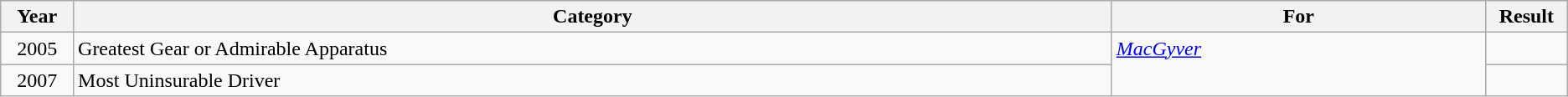<table class="wikitable">
<tr>
<th width="3.5%">Year</th>
<th width="50%">Category</th>
<th width="18%">For</th>
<th width="3.5%">Result</th>
</tr>
<tr valign="top">
<td align="center">2005</td>
<td>Greatest Gear or Admirable Apparatus</td>
<td rowspan=2><em><a href='#'>MacGyver</a></em></td>
<td></td>
</tr>
<tr valign="top">
<td align="center">2007</td>
<td>Most Uninsurable Driver</td>
<td></td>
</tr>
</table>
